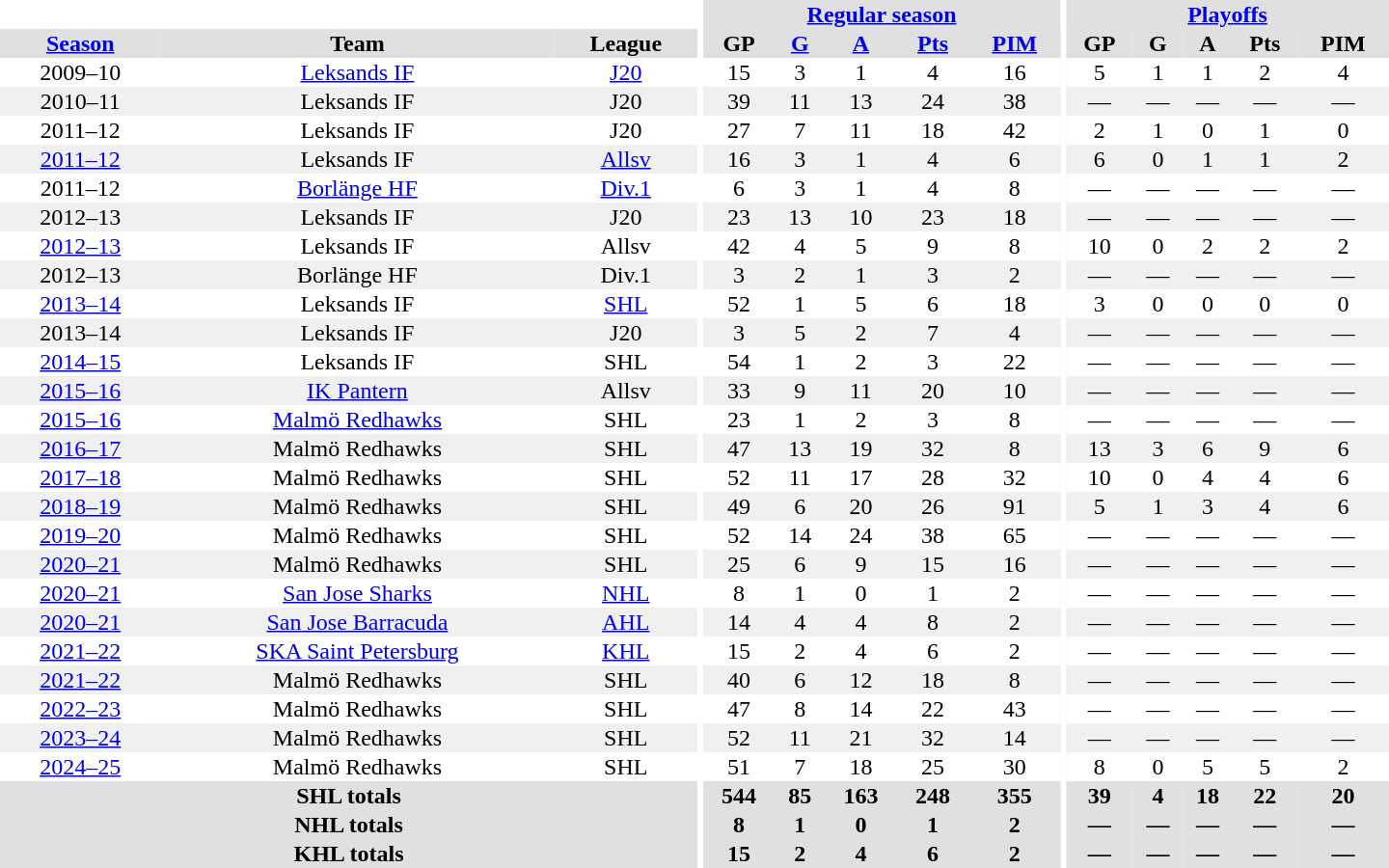<table border="0" cellpadding="1" cellspacing="0" style="text-align:center; width:60em">
<tr bgcolor="#e0e0e0">
<th colspan="3" bgcolor="#ffffff"></th>
<th rowspan="99" bgcolor="#ffffff"></th>
<th colspan="5"><a href='#'>Regular season</a></th>
<th rowspan="99" bgcolor="#ffffff"></th>
<th colspan="5"><a href='#'>Playoffs</a></th>
</tr>
<tr bgcolor="#e0e0e0">
<th><a href='#'>Season</a></th>
<th>Team</th>
<th>League</th>
<th>GP</th>
<th><a href='#'>G</a></th>
<th><a href='#'>A</a></th>
<th><a href='#'>Pts</a></th>
<th><a href='#'>PIM</a></th>
<th>GP</th>
<th>G</th>
<th>A</th>
<th>Pts</th>
<th>PIM</th>
</tr>
<tr>
<td>2009–10</td>
<td><a href='#'>Leksands IF</a></td>
<td><a href='#'>J20</a></td>
<td>15</td>
<td>3</td>
<td>1</td>
<td>4</td>
<td>16</td>
<td>5</td>
<td>1</td>
<td>1</td>
<td>2</td>
<td>4</td>
</tr>
<tr bgcolor="#f0f0f0">
<td>2010–11</td>
<td>Leksands IF</td>
<td>J20</td>
<td>39</td>
<td>11</td>
<td>13</td>
<td>24</td>
<td>38</td>
<td>—</td>
<td>—</td>
<td>—</td>
<td>—</td>
<td>—</td>
</tr>
<tr>
<td>2011–12</td>
<td>Leksands IF</td>
<td>J20</td>
<td>27</td>
<td>7</td>
<td>11</td>
<td>18</td>
<td>42</td>
<td>2</td>
<td>1</td>
<td>0</td>
<td>1</td>
<td>0</td>
</tr>
<tr bgcolor="#f0f0f0">
<td><a href='#'>2011–12</a></td>
<td>Leksands IF</td>
<td><a href='#'>Allsv</a></td>
<td>16</td>
<td>3</td>
<td>1</td>
<td>4</td>
<td>6</td>
<td>6</td>
<td>0</td>
<td>1</td>
<td>1</td>
<td>2</td>
</tr>
<tr>
<td>2011–12</td>
<td><a href='#'>Borlänge HF</a></td>
<td><a href='#'>Div.1</a></td>
<td>6</td>
<td>3</td>
<td>1</td>
<td>4</td>
<td>8</td>
<td>—</td>
<td>—</td>
<td>—</td>
<td>—</td>
<td>—</td>
</tr>
<tr bgcolor="#f0f0f0">
<td>2012–13</td>
<td>Leksands IF</td>
<td>J20</td>
<td>23</td>
<td>13</td>
<td>10</td>
<td>23</td>
<td>18</td>
<td>—</td>
<td>—</td>
<td>—</td>
<td>—</td>
<td>—</td>
</tr>
<tr>
<td><a href='#'>2012–13</a></td>
<td>Leksands IF</td>
<td>Allsv</td>
<td>42</td>
<td>4</td>
<td>5</td>
<td>9</td>
<td>8</td>
<td>10</td>
<td>0</td>
<td>2</td>
<td>2</td>
<td>2</td>
</tr>
<tr bgcolor="#f0f0f0">
<td>2012–13</td>
<td>Borlänge HF</td>
<td>Div.1</td>
<td>3</td>
<td>2</td>
<td>1</td>
<td>3</td>
<td>2</td>
<td>—</td>
<td>—</td>
<td>—</td>
<td>—</td>
<td>—</td>
</tr>
<tr>
<td><a href='#'>2013–14</a></td>
<td>Leksands IF</td>
<td><a href='#'>SHL</a></td>
<td>52</td>
<td>1</td>
<td>5</td>
<td>6</td>
<td>18</td>
<td>3</td>
<td>0</td>
<td>0</td>
<td>0</td>
<td>0</td>
</tr>
<tr bgcolor="#f0f0f0">
<td>2013–14</td>
<td>Leksands IF</td>
<td>J20</td>
<td>3</td>
<td>5</td>
<td>2</td>
<td>7</td>
<td>4</td>
<td>—</td>
<td>—</td>
<td>—</td>
<td>—</td>
<td>—</td>
</tr>
<tr>
<td><a href='#'>2014–15</a></td>
<td>Leksands IF</td>
<td>SHL</td>
<td>54</td>
<td>1</td>
<td>2</td>
<td>3</td>
<td>22</td>
<td>—</td>
<td>—</td>
<td>—</td>
<td>—</td>
<td>—</td>
</tr>
<tr bgcolor="#f0f0f0">
<td><a href='#'>2015–16</a></td>
<td><a href='#'>IK Pantern</a></td>
<td>Allsv</td>
<td>33</td>
<td>9</td>
<td>11</td>
<td>20</td>
<td>10</td>
<td>—</td>
<td>—</td>
<td>—</td>
<td>—</td>
<td>—</td>
</tr>
<tr>
<td><a href='#'>2015–16</a></td>
<td><a href='#'>Malmö Redhawks</a></td>
<td>SHL</td>
<td>23</td>
<td>1</td>
<td>2</td>
<td>3</td>
<td>8</td>
<td>—</td>
<td>—</td>
<td>—</td>
<td>—</td>
<td>—</td>
</tr>
<tr bgcolor="#f0f0f0">
<td><a href='#'>2016–17</a></td>
<td>Malmö Redhawks</td>
<td>SHL</td>
<td>47</td>
<td>13</td>
<td>19</td>
<td>32</td>
<td>8</td>
<td>13</td>
<td>3</td>
<td>6</td>
<td>9</td>
<td>6</td>
</tr>
<tr>
<td><a href='#'>2017–18</a></td>
<td>Malmö Redhawks</td>
<td>SHL</td>
<td>52</td>
<td>11</td>
<td>17</td>
<td>28</td>
<td>32</td>
<td>10</td>
<td>0</td>
<td>4</td>
<td>4</td>
<td>6</td>
</tr>
<tr bgcolor="#f0f0f0">
<td><a href='#'>2018–19</a></td>
<td>Malmö Redhawks</td>
<td>SHL</td>
<td>49</td>
<td>6</td>
<td>20</td>
<td>26</td>
<td>91</td>
<td>5</td>
<td>1</td>
<td>3</td>
<td>4</td>
<td>6</td>
</tr>
<tr>
<td><a href='#'>2019–20</a></td>
<td>Malmö Redhawks</td>
<td>SHL</td>
<td>52</td>
<td>14</td>
<td>24</td>
<td>38</td>
<td>65</td>
<td>—</td>
<td>—</td>
<td>—</td>
<td>—</td>
<td>—</td>
</tr>
<tr bgcolor="#f0f0f0">
<td><a href='#'>2020–21</a></td>
<td>Malmö Redhawks</td>
<td>SHL</td>
<td>25</td>
<td>6</td>
<td>9</td>
<td>15</td>
<td>16</td>
<td>—</td>
<td>—</td>
<td>—</td>
<td>—</td>
<td>—</td>
</tr>
<tr>
<td><a href='#'>2020–21</a></td>
<td><a href='#'>San Jose Sharks</a></td>
<td><a href='#'>NHL</a></td>
<td>8</td>
<td>1</td>
<td>0</td>
<td>1</td>
<td>2</td>
<td>—</td>
<td>—</td>
<td>—</td>
<td>—</td>
<td>—</td>
</tr>
<tr bgcolor="#f0f0f0">
<td><a href='#'>2020–21</a></td>
<td><a href='#'>San Jose Barracuda</a></td>
<td><a href='#'>AHL</a></td>
<td>14</td>
<td>4</td>
<td>4</td>
<td>8</td>
<td>2</td>
<td>—</td>
<td>—</td>
<td>—</td>
<td>—</td>
<td>—</td>
</tr>
<tr>
<td><a href='#'>2021–22</a></td>
<td><a href='#'>SKA Saint Petersburg</a></td>
<td><a href='#'>KHL</a></td>
<td>15</td>
<td>2</td>
<td>4</td>
<td>6</td>
<td>2</td>
<td>—</td>
<td>—</td>
<td>—</td>
<td>—</td>
<td>—</td>
</tr>
<tr bgcolor="#f0f0f0">
<td><a href='#'>2021–22</a></td>
<td>Malmö Redhawks</td>
<td>SHL</td>
<td>40</td>
<td>6</td>
<td>12</td>
<td>18</td>
<td>8</td>
<td>—</td>
<td>—</td>
<td>—</td>
<td>—</td>
<td>—</td>
</tr>
<tr>
<td><a href='#'>2022–23</a></td>
<td>Malmö Redhawks</td>
<td>SHL</td>
<td>47</td>
<td>8</td>
<td>14</td>
<td>22</td>
<td>43</td>
<td>—</td>
<td>—</td>
<td>—</td>
<td>—</td>
<td>—</td>
</tr>
<tr bgcolor="#f0f0f0">
<td><a href='#'>2023–24</a></td>
<td>Malmö Redhawks</td>
<td>SHL</td>
<td>52</td>
<td>11</td>
<td>21</td>
<td>32</td>
<td>14</td>
<td>—</td>
<td>—</td>
<td>—</td>
<td>—</td>
<td>—</td>
</tr>
<tr>
<td><a href='#'>2024–25</a></td>
<td>Malmö Redhawks</td>
<td>SHL</td>
<td>51</td>
<td>7</td>
<td>18</td>
<td>25</td>
<td>30</td>
<td>8</td>
<td>0</td>
<td>5</td>
<td>5</td>
<td>2</td>
</tr>
<tr bgcolor="#e0e0e0">
<th colspan="3">SHL totals</th>
<th>544</th>
<th>85</th>
<th>163</th>
<th>248</th>
<th>355</th>
<th>39</th>
<th>4</th>
<th>18</th>
<th>22</th>
<th>20</th>
</tr>
<tr bgcolor="#e0e0e0">
<th colspan="3">NHL totals</th>
<th>8</th>
<th>1</th>
<th>0</th>
<th>1</th>
<th>2</th>
<th>—</th>
<th>—</th>
<th>—</th>
<th>—</th>
<th>—</th>
</tr>
<tr bgcolor="#e0e0e0">
<th colspan="3">KHL totals</th>
<th>15</th>
<th>2</th>
<th>4</th>
<th>6</th>
<th>2</th>
<th>—</th>
<th>—</th>
<th>—</th>
<th>—</th>
<th>—</th>
</tr>
</table>
